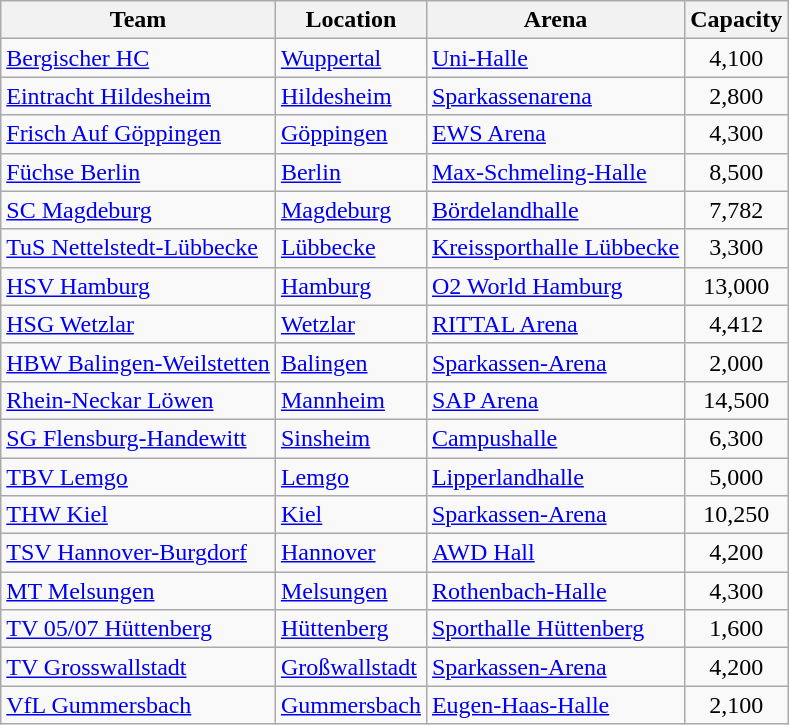<table class="wikitable sortable" style="text-align: left;">
<tr>
<th>Team</th>
<th>Location</th>
<th>Arena</th>
<th>Capacity</th>
</tr>
<tr>
<td><a href='#'>Bergischer HC</a></td>
<td><a href='#'>Wuppertal</a></td>
<td><a href='#'>Uni-Halle</a></td>
<td align="center">4,100</td>
</tr>
<tr>
<td><a href='#'>Eintracht Hildesheim</a></td>
<td><a href='#'>Hildesheim</a></td>
<td><a href='#'>Sparkassenarena</a></td>
<td align="center">2,800</td>
</tr>
<tr>
<td><a href='#'>Frisch Auf Göppingen</a></td>
<td><a href='#'>Göppingen</a></td>
<td><a href='#'>EWS Arena</a></td>
<td align="center">4,300</td>
</tr>
<tr>
<td><a href='#'>Füchse Berlin</a></td>
<td><a href='#'>Berlin</a></td>
<td><a href='#'>Max-Schmeling-Halle</a></td>
<td align="center">8,500</td>
</tr>
<tr>
<td><a href='#'>SC Magdeburg</a></td>
<td><a href='#'>Magdeburg</a></td>
<td><a href='#'>Bördelandhalle</a></td>
<td align="center">7,782</td>
</tr>
<tr>
<td><a href='#'>TuS Nettelstedt-Lübbecke</a></td>
<td><a href='#'>Lübbecke</a></td>
<td><a href='#'>Kreissporthalle Lübbecke</a></td>
<td align="center">3,300</td>
</tr>
<tr>
<td><a href='#'>HSV Hamburg</a></td>
<td><a href='#'>Hamburg</a></td>
<td><a href='#'>O2 World Hamburg</a></td>
<td align="center">13,000</td>
</tr>
<tr>
<td><a href='#'>HSG Wetzlar</a></td>
<td><a href='#'>Wetzlar</a></td>
<td><a href='#'>RITTAL Arena</a></td>
<td align="center">4,412</td>
</tr>
<tr>
<td><a href='#'>HBW Balingen-Weilstetten</a></td>
<td><a href='#'>Balingen</a></td>
<td><a href='#'>Sparkassen-Arena</a></td>
<td align="center">2,000</td>
</tr>
<tr>
<td><a href='#'>Rhein-Neckar Löwen</a></td>
<td><a href='#'>Mannheim</a></td>
<td><a href='#'>SAP Arena</a></td>
<td align="center">14,500</td>
</tr>
<tr>
<td><a href='#'>SG Flensburg-Handewitt</a></td>
<td><a href='#'>Sinsheim</a></td>
<td><a href='#'>Campushalle</a></td>
<td align="center">6,300</td>
</tr>
<tr>
<td><a href='#'>TBV Lemgo</a></td>
<td><a href='#'>Lemgo</a></td>
<td><a href='#'>Lipperlandhalle</a></td>
<td align="center">5,000</td>
</tr>
<tr>
<td><a href='#'>THW Kiel</a></td>
<td><a href='#'>Kiel</a></td>
<td><a href='#'>Sparkassen-Arena</a></td>
<td align="center">10,250</td>
</tr>
<tr>
<td><a href='#'>TSV Hannover-Burgdorf</a></td>
<td><a href='#'>Hannover</a></td>
<td><a href='#'>AWD Hall</a></td>
<td align="center">4,200</td>
</tr>
<tr>
<td><a href='#'>MT Melsungen</a></td>
<td><a href='#'>Melsungen</a></td>
<td><a href='#'>Rothenbach-Halle</a></td>
<td align="center">4,300</td>
</tr>
<tr>
<td><a href='#'>TV 05/07 Hüttenberg</a></td>
<td><a href='#'>Hüttenberg</a></td>
<td><a href='#'>Sporthalle Hüttenberg</a></td>
<td align="center">1,600</td>
</tr>
<tr>
<td><a href='#'>TV Grosswallstadt</a></td>
<td><a href='#'>Großwallstadt</a></td>
<td><a href='#'>Sparkassen-Arena</a></td>
<td align="center">4,200</td>
</tr>
<tr>
<td><a href='#'>VfL Gummersbach</a></td>
<td><a href='#'>Gummersbach</a></td>
<td><a href='#'>Eugen-Haas-Halle</a></td>
<td align="center">2,100</td>
</tr>
</table>
